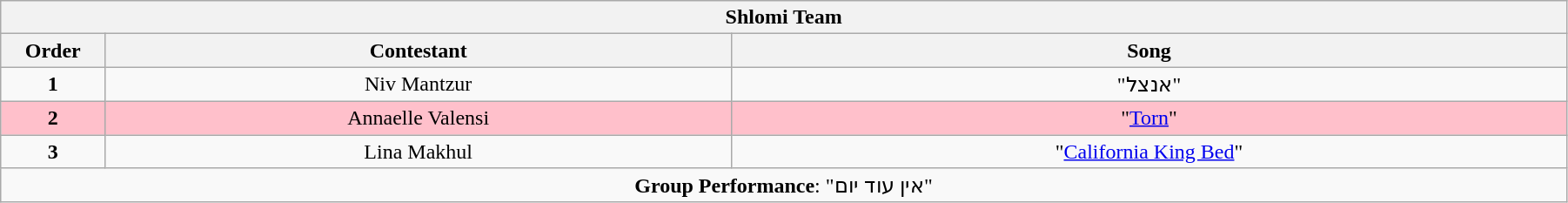<table class="wikitable" style="text-align: center; width:95%;">
<tr>
<th colspan=3>Shlomi Team</th>
</tr>
<tr>
<th width="5%">Order</th>
<th width="30%">Contestant</th>
<th width="40%">Song</th>
</tr>
<tr>
<td align="center"><strong>1</strong></td>
<td>Niv Mantzur</td>
<td>"אנצל"</td>
</tr>
<tr>
<td bgcolor="pink" align="center"><strong>2</strong></td>
<td bgcolor="pink">Annaelle Valensi</td>
<td bgcolor="pink">"<a href='#'>Torn</a>"</td>
</tr>
<tr>
<td align="center"><strong>3</strong></td>
<td>Lina Makhul</td>
<td>"<a href='#'>California King Bed</a>"</td>
</tr>
<tr>
<td colspan=3><strong>Group Performance</strong>: "אין עוד יום"</td>
</tr>
</table>
